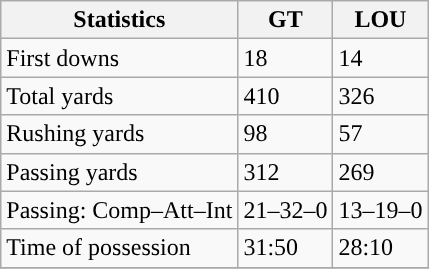<table class="wikitable" style="float: left;">
<tr>
<th>Statistics</th>
<th>GT</th>
<th>LOU</th>
</tr>
<tr>
<td>First downs</td>
<td>18</td>
<td>14</td>
</tr>
<tr>
<td>Total yards</td>
<td>410</td>
<td>326</td>
</tr>
<tr>
<td>Rushing yards</td>
<td>98</td>
<td>57</td>
</tr>
<tr>
<td>Passing yards</td>
<td>312</td>
<td>269</td>
</tr>
<tr>
<td>Passing: Comp–Att–Int</td>
<td>21–32–0</td>
<td>13–19–0</td>
</tr>
<tr>
<td>Time of possession</td>
<td>31:50</td>
<td>28:10</td>
</tr>
<tr>
</tr>
</table>
